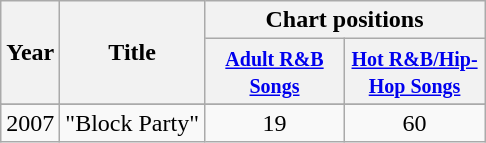<table class="wikitable">
<tr>
<th rowspan="2">Year</th>
<th rowspan="2">Title</th>
<th colspan="4">Chart positions</th>
</tr>
<tr>
<th style="width:86px;"><small><a href='#'>Adult R&B Songs</a></small></th>
<th style="width:86px;"><small><a href='#'>Hot R&B/Hip-Hop Songs</a></small></th>
</tr>
<tr>
</tr>
<tr>
<td rowspan="2">2007</td>
<td>"Block Party"</td>
<td style="text-align:center;">19</td>
<td style="text-align:center;">60</td>
</tr>
</table>
